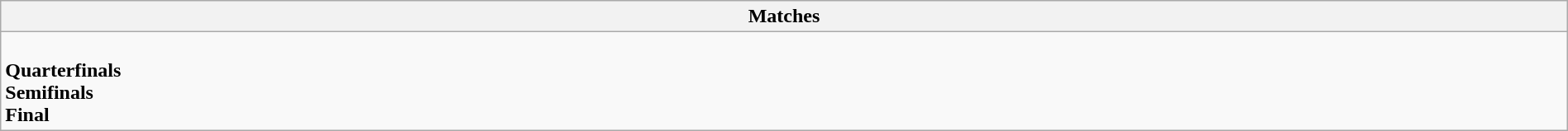<table class="wikitable collapsible collapsed" style="width:100%;">
<tr>
<th>Matches</th>
</tr>
<tr>
<td><br><strong>Quarterfinals</strong>



<br><strong>Semifinals</strong>

<br><strong>Final</strong>
</td>
</tr>
</table>
